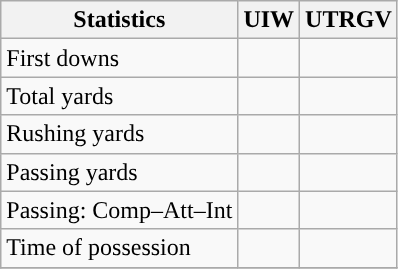<table class="wikitable" style="float: left;">
<tr>
<th>Statistics</th>
<th>UIW</th>
<th>UTRGV</th>
</tr>
<tr>
<td>First downs</td>
<td></td>
<td></td>
</tr>
<tr>
<td>Total yards</td>
<td></td>
<td></td>
</tr>
<tr>
<td>Rushing yards</td>
<td></td>
<td></td>
</tr>
<tr>
<td>Passing yards</td>
<td></td>
<td></td>
</tr>
<tr>
<td>Passing: Comp–Att–Int</td>
<td></td>
<td></td>
</tr>
<tr>
<td>Time of possession</td>
<td></td>
<td></td>
</tr>
<tr>
</tr>
</table>
